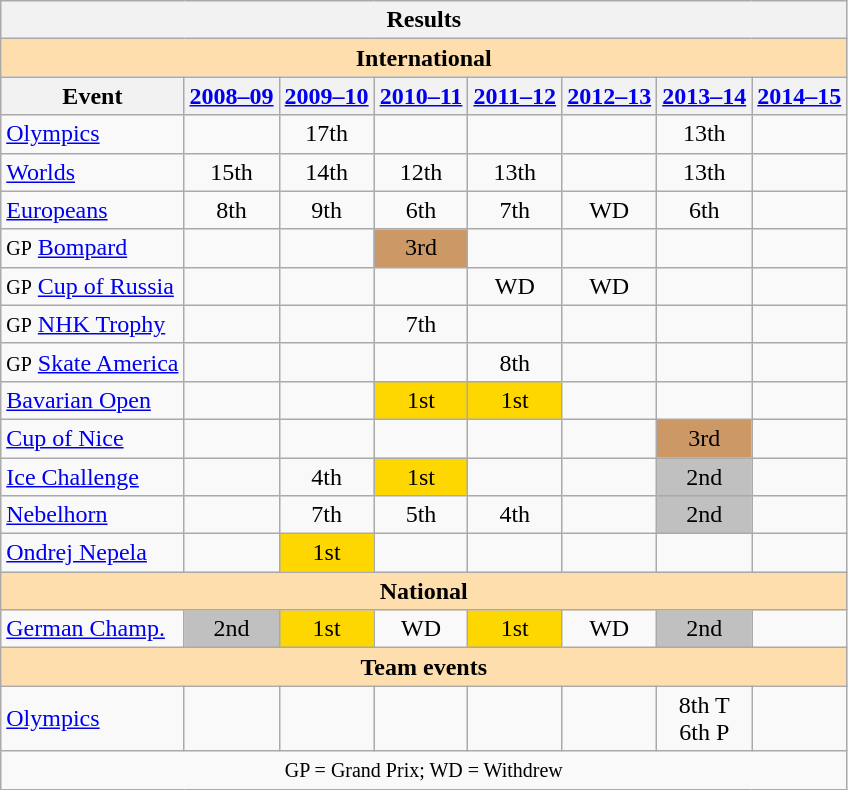<table class="wikitable" style="text-align:center">
<tr>
<th colspan=8 align=center><strong>Results</strong></th>
</tr>
<tr>
<th style="background-color: #ffdead; " colspan=8 align=center><strong>International</strong></th>
</tr>
<tr>
<th>Event</th>
<th><a href='#'>2008–09</a></th>
<th><a href='#'>2009–10</a></th>
<th><a href='#'>2010–11</a></th>
<th><a href='#'>2011–12</a></th>
<th><a href='#'>2012–13</a></th>
<th><a href='#'>2013–14</a></th>
<th><a href='#'>2014–15</a></th>
</tr>
<tr>
<td align=left><a href='#'>Olympics</a></td>
<td></td>
<td>17th</td>
<td></td>
<td></td>
<td></td>
<td>13th</td>
<td></td>
</tr>
<tr>
<td align=left><a href='#'>Worlds</a></td>
<td>15th</td>
<td>14th</td>
<td>12th</td>
<td>13th</td>
<td></td>
<td>13th</td>
<td></td>
</tr>
<tr>
<td align=left><a href='#'>Europeans</a></td>
<td>8th</td>
<td>9th</td>
<td>6th</td>
<td>7th</td>
<td>WD</td>
<td>6th</td>
<td></td>
</tr>
<tr>
<td align=left><small>GP</small> <a href='#'>Bompard</a></td>
<td></td>
<td></td>
<td bgcolor=cc9966>3rd</td>
<td></td>
<td></td>
<td></td>
<td></td>
</tr>
<tr>
<td align=left><small>GP</small> <a href='#'>Cup of Russia</a></td>
<td></td>
<td></td>
<td></td>
<td>WD</td>
<td>WD</td>
<td></td>
<td></td>
</tr>
<tr>
<td align=left><small>GP</small> <a href='#'>NHK Trophy</a></td>
<td></td>
<td></td>
<td>7th</td>
<td></td>
<td></td>
<td></td>
<td></td>
</tr>
<tr>
<td align=left><small>GP</small> <a href='#'>Skate America</a></td>
<td></td>
<td></td>
<td></td>
<td>8th</td>
<td></td>
<td></td>
<td></td>
</tr>
<tr>
<td align=left><a href='#'>Bavarian Open</a></td>
<td></td>
<td></td>
<td bgcolor=gold>1st</td>
<td bgcolor=gold>1st</td>
<td></td>
<td></td>
<td></td>
</tr>
<tr>
<td align=left><a href='#'>Cup of Nice</a></td>
<td></td>
<td></td>
<td></td>
<td></td>
<td></td>
<td bgcolor=cc9966>3rd</td>
<td></td>
</tr>
<tr>
<td align=left><a href='#'>Ice Challenge</a></td>
<td></td>
<td>4th</td>
<td bgcolor=gold>1st</td>
<td></td>
<td></td>
<td bgcolor=silver>2nd</td>
<td></td>
</tr>
<tr>
<td align=left><a href='#'>Nebelhorn</a></td>
<td></td>
<td>7th</td>
<td>5th</td>
<td>4th</td>
<td></td>
<td bgcolor=silver>2nd</td>
<td></td>
</tr>
<tr>
<td align=left><a href='#'>Ondrej Nepela</a></td>
<td></td>
<td bgcolor=gold>1st</td>
<td></td>
<td></td>
<td></td>
<td></td>
<td></td>
</tr>
<tr>
<th style="background-color: #ffdead; " colspan=8 align=center><strong>National</strong></th>
</tr>
<tr>
<td align=left><a href='#'>German Champ.</a></td>
<td bgcolor=silver>2nd</td>
<td bgcolor=gold>1st</td>
<td>WD</td>
<td bgcolor=gold>1st</td>
<td>WD</td>
<td bgcolor=silver>2nd</td>
<td></td>
</tr>
<tr>
<th style="background-color: #ffdead; " colspan=8 align=center><strong>Team events</strong></th>
</tr>
<tr>
<td align=left><a href='#'>Olympics</a></td>
<td></td>
<td></td>
<td></td>
<td></td>
<td></td>
<td>8th T <br> 6th P</td>
<td></td>
</tr>
<tr>
<td colspan=8 align=center><small> GP = Grand Prix; WD = Withdrew </small></td>
</tr>
</table>
